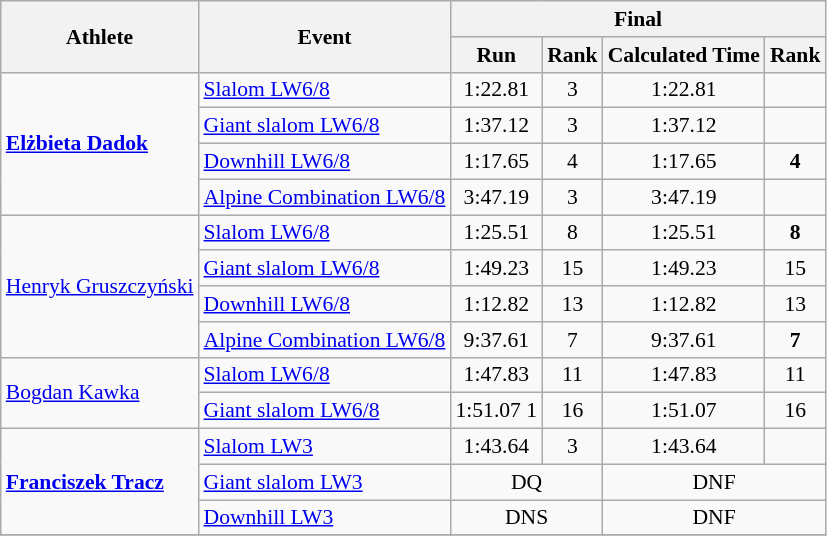<table class="wikitable" style="font-size:90%">
<tr>
<th rowspan="2">Athlete</th>
<th rowspan="2">Event</th>
<th colspan="4">Final</th>
</tr>
<tr>
<th>Run</th>
<th>Rank</th>
<th>Calculated Time</th>
<th>Rank</th>
</tr>
<tr>
<td rowspan=4><strong><a href='#'>Elżbieta Dadok</a></strong></td>
<td><a href='#'>Slalom LW6/8</a></td>
<td align="center">1:22.81</td>
<td align="center">3</td>
<td align="center">1:22.81</td>
<td align="center"></td>
</tr>
<tr>
<td><a href='#'>Giant slalom LW6/8</a></td>
<td align="center">1:37.12</td>
<td align="center">3</td>
<td align="center">1:37.12</td>
<td align="center"></td>
</tr>
<tr>
<td><a href='#'>Downhill LW6/8</a></td>
<td align="center">1:17.65</td>
<td align="center">4</td>
<td align="center">1:17.65</td>
<td align="center"><strong>4</strong></td>
</tr>
<tr>
<td><a href='#'>Alpine Combination LW6/8</a></td>
<td align="center">3:47.19</td>
<td align="center">3</td>
<td align="center">3:47.19</td>
<td align="center"></td>
</tr>
<tr>
<td rowspan=4><a href='#'>Henryk Gruszczyński</a></td>
<td><a href='#'>Slalom LW6/8</a></td>
<td align="center">1:25.51</td>
<td align="center">8</td>
<td align="center">1:25.51</td>
<td align="center"><strong>8</strong></td>
</tr>
<tr>
<td><a href='#'>Giant slalom LW6/8</a></td>
<td align="center">1:49.23</td>
<td align="center">15</td>
<td align="center">1:49.23</td>
<td align="center">15</td>
</tr>
<tr>
<td><a href='#'>Downhill LW6/8</a></td>
<td align="center">1:12.82</td>
<td align="center">13</td>
<td align="center">1:12.82</td>
<td align="center">13</td>
</tr>
<tr>
<td><a href='#'>Alpine Combination LW6/8</a></td>
<td align="center">9:37.61</td>
<td align="center">7</td>
<td align="center">9:37.61</td>
<td align="center"><strong>7</strong></td>
</tr>
<tr>
<td rowspan=2><a href='#'>Bogdan Kawka</a></td>
<td><a href='#'>Slalom LW6/8</a></td>
<td align="center">1:47.83</td>
<td align="center">11</td>
<td align="center">1:47.83</td>
<td align="center">11</td>
</tr>
<tr>
<td><a href='#'>Giant slalom LW6/8</a></td>
<td align="center">1:51.07	1</td>
<td align="center">16</td>
<td align="center">1:51.07</td>
<td align="center">16</td>
</tr>
<tr>
<td rowspan=3><strong><a href='#'>Franciszek Tracz</a></strong></td>
<td><a href='#'>Slalom LW3</a></td>
<td align="center">1:43.64</td>
<td align="center">3</td>
<td align="center">1:43.64</td>
<td align="center"></td>
</tr>
<tr>
<td><a href='#'>Giant slalom LW3</a></td>
<td align="center" colspan=2>DQ</td>
<td align="center" colspan=2>DNF</td>
</tr>
<tr>
<td><a href='#'>Downhill LW3</a></td>
<td align="center" colspan=2>DNS</td>
<td align="center" colspan=2>DNF</td>
</tr>
<tr>
</tr>
</table>
